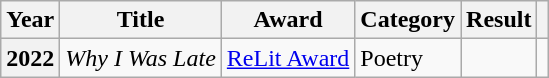<table class="wikitable sortable">
<tr>
<th>Year</th>
<th>Title</th>
<th>Award</th>
<th>Category</th>
<th>Result</th>
<th></th>
</tr>
<tr>
<th>2022</th>
<td><em>Why I Was Late</em></td>
<td><a href='#'>ReLit Award</a></td>
<td>Poetry</td>
<td></td>
<td></td>
</tr>
</table>
